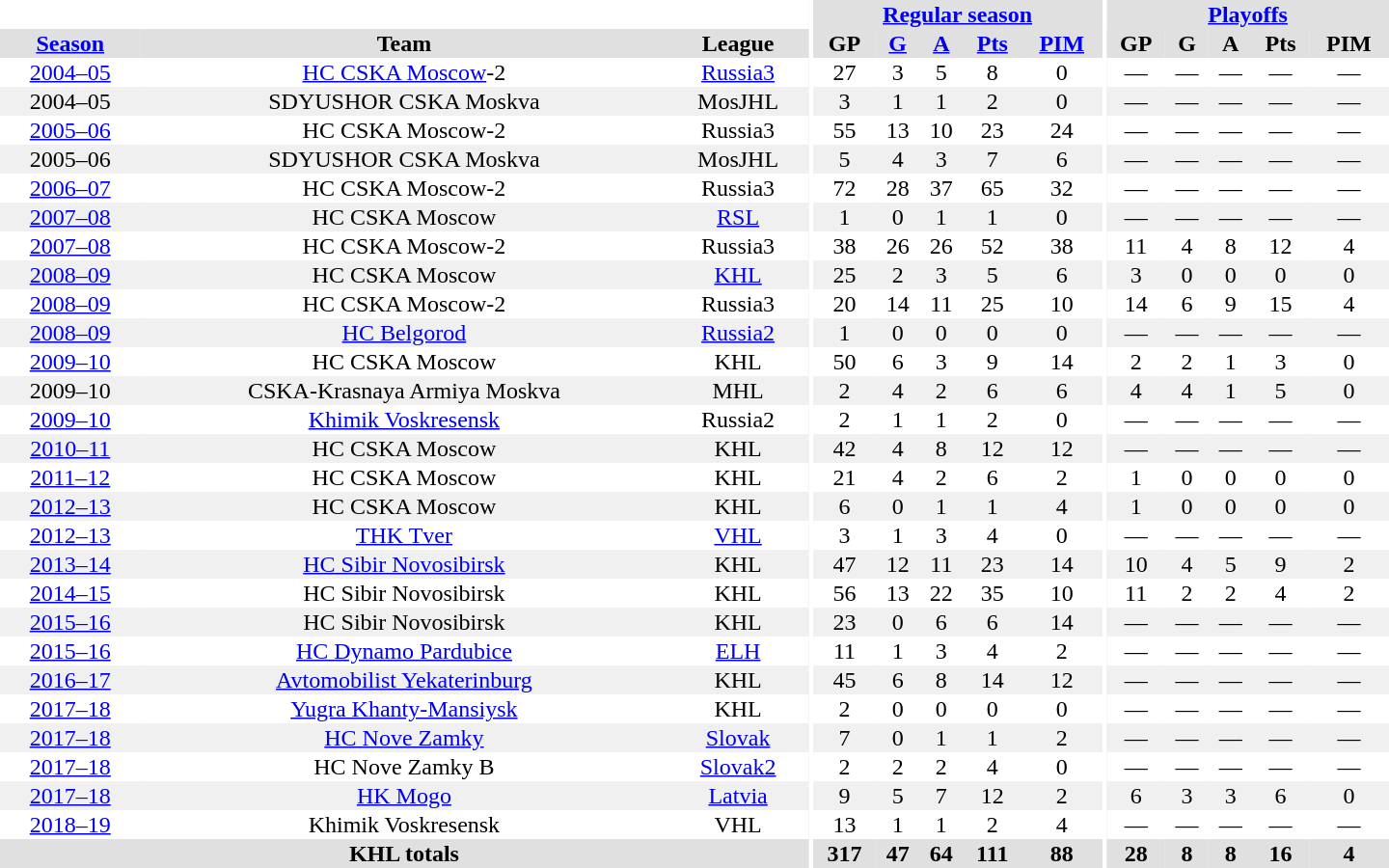<table border="0" cellpadding="1" cellspacing="0" style="text-align:center; width:60em">
<tr bgcolor="#e0e0e0">
<th colspan="3" bgcolor="#ffffff"></th>
<th rowspan="99" bgcolor="#ffffff"></th>
<th colspan="5"><a href='#'>Regular season</a></th>
<th rowspan="99" bgcolor="#ffffff"></th>
<th colspan="5"><a href='#'>Playoffs</a></th>
</tr>
<tr bgcolor="#e0e0e0">
<th><a href='#'>Season</a></th>
<th>Team</th>
<th>League</th>
<th>GP</th>
<th><a href='#'>G</a></th>
<th><a href='#'>A</a></th>
<th><a href='#'>Pts</a></th>
<th><a href='#'>PIM</a></th>
<th>GP</th>
<th>G</th>
<th>A</th>
<th>Pts</th>
<th>PIM</th>
</tr>
<tr>
<td><a href='#'>2004–05</a></td>
<td><a href='#'>HC CSKA Moscow</a>-2</td>
<td><a href='#'>Russia3</a></td>
<td>27</td>
<td>3</td>
<td>5</td>
<td>8</td>
<td>0</td>
<td>—</td>
<td>—</td>
<td>—</td>
<td>—</td>
<td>—</td>
</tr>
<tr bgcolor="#f0f0f0">
<td>2004–05</td>
<td>SDYUSHOR CSKA Moskva</td>
<td>MosJHL</td>
<td>3</td>
<td>1</td>
<td>1</td>
<td>2</td>
<td>0</td>
<td>—</td>
<td>—</td>
<td>—</td>
<td>—</td>
<td>—</td>
</tr>
<tr>
<td><a href='#'>2005–06</a></td>
<td>HC CSKA Moscow-2</td>
<td>Russia3</td>
<td>55</td>
<td>13</td>
<td>10</td>
<td>23</td>
<td>24</td>
<td>—</td>
<td>—</td>
<td>—</td>
<td>—</td>
<td>—</td>
</tr>
<tr bgcolor="#f0f0f0">
<td>2005–06</td>
<td>SDYUSHOR CSKA Moskva</td>
<td>MosJHL</td>
<td>5</td>
<td>4</td>
<td>3</td>
<td>7</td>
<td>6</td>
<td>—</td>
<td>—</td>
<td>—</td>
<td>—</td>
<td>—</td>
</tr>
<tr>
<td><a href='#'>2006–07</a></td>
<td>HC CSKA Moscow-2</td>
<td>Russia3</td>
<td>72</td>
<td>28</td>
<td>37</td>
<td>65</td>
<td>32</td>
<td>—</td>
<td>—</td>
<td>—</td>
<td>—</td>
<td>—</td>
</tr>
<tr bgcolor="#f0f0f0">
<td><a href='#'>2007–08</a></td>
<td>HC CSKA Moscow</td>
<td><a href='#'>RSL</a></td>
<td>1</td>
<td>0</td>
<td>1</td>
<td>1</td>
<td>0</td>
<td>—</td>
<td>—</td>
<td>—</td>
<td>—</td>
<td>—</td>
</tr>
<tr>
<td><a href='#'>2007–08</a></td>
<td>HC CSKA Moscow-2</td>
<td>Russia3</td>
<td>38</td>
<td>26</td>
<td>26</td>
<td>52</td>
<td>38</td>
<td>11</td>
<td>4</td>
<td>8</td>
<td>12</td>
<td>4</td>
</tr>
<tr bgcolor="#f0f0f0">
<td><a href='#'>2008–09</a></td>
<td>HC CSKA Moscow</td>
<td><a href='#'>KHL</a></td>
<td>25</td>
<td>2</td>
<td>3</td>
<td>5</td>
<td>6</td>
<td>3</td>
<td>0</td>
<td>0</td>
<td>0</td>
<td>0</td>
</tr>
<tr>
<td><a href='#'>2008–09</a></td>
<td>HC CSKA Moscow-2</td>
<td>Russia3</td>
<td>20</td>
<td>14</td>
<td>11</td>
<td>25</td>
<td>10</td>
<td>14</td>
<td>6</td>
<td>9</td>
<td>15</td>
<td>4</td>
</tr>
<tr bgcolor="#f0f0f0">
<td><a href='#'>2008–09</a></td>
<td><a href='#'>HC Belgorod</a></td>
<td><a href='#'>Russia2</a></td>
<td>1</td>
<td>0</td>
<td>0</td>
<td>0</td>
<td>0</td>
<td>—</td>
<td>—</td>
<td>—</td>
<td>—</td>
<td>—</td>
</tr>
<tr>
<td><a href='#'>2009–10</a></td>
<td>HC CSKA Moscow</td>
<td>KHL</td>
<td>50</td>
<td>6</td>
<td>3</td>
<td>9</td>
<td>14</td>
<td>2</td>
<td>2</td>
<td>1</td>
<td>3</td>
<td>0</td>
</tr>
<tr bgcolor="#f0f0f0">
<td>2009–10</td>
<td>CSKA-Krasnaya Armiya Moskva</td>
<td>MHL</td>
<td>2</td>
<td>4</td>
<td>2</td>
<td>6</td>
<td>6</td>
<td>4</td>
<td>4</td>
<td>1</td>
<td>5</td>
<td>0</td>
</tr>
<tr>
<td><a href='#'>2009–10</a></td>
<td><a href='#'>Khimik Voskresensk</a></td>
<td>Russia2</td>
<td>2</td>
<td>1</td>
<td>1</td>
<td>2</td>
<td>0</td>
<td>—</td>
<td>—</td>
<td>—</td>
<td>—</td>
<td>—</td>
</tr>
<tr bgcolor="#f0f0f0">
<td><a href='#'>2010–11</a></td>
<td>HC CSKA Moscow</td>
<td>KHL</td>
<td>42</td>
<td>4</td>
<td>8</td>
<td>12</td>
<td>12</td>
<td>—</td>
<td>—</td>
<td>—</td>
<td>—</td>
<td>—</td>
</tr>
<tr>
<td><a href='#'>2011–12</a></td>
<td>HC CSKA Moscow</td>
<td>KHL</td>
<td>21</td>
<td>4</td>
<td>2</td>
<td>6</td>
<td>2</td>
<td>1</td>
<td>0</td>
<td>0</td>
<td>0</td>
<td>0</td>
</tr>
<tr bgcolor="#f0f0f0">
<td><a href='#'>2012–13</a></td>
<td>HC CSKA Moscow</td>
<td>KHL</td>
<td>6</td>
<td>0</td>
<td>1</td>
<td>1</td>
<td>4</td>
<td>1</td>
<td>0</td>
<td>0</td>
<td>0</td>
<td>0</td>
</tr>
<tr>
<td><a href='#'>2012–13</a></td>
<td><a href='#'>THK Tver</a></td>
<td><a href='#'>VHL</a></td>
<td>3</td>
<td>1</td>
<td>3</td>
<td>4</td>
<td>0</td>
<td>—</td>
<td>—</td>
<td>—</td>
<td>—</td>
<td>—</td>
</tr>
<tr bgcolor="#f0f0f0">
<td><a href='#'>2013–14</a></td>
<td><a href='#'>HC Sibir Novosibirsk</a></td>
<td>KHL</td>
<td>47</td>
<td>12</td>
<td>11</td>
<td>23</td>
<td>14</td>
<td>10</td>
<td>4</td>
<td>5</td>
<td>9</td>
<td>2</td>
</tr>
<tr>
<td><a href='#'>2014–15</a></td>
<td>HC Sibir Novosibirsk</td>
<td>KHL</td>
<td>56</td>
<td>13</td>
<td>22</td>
<td>35</td>
<td>10</td>
<td>11</td>
<td>2</td>
<td>2</td>
<td>4</td>
<td>2</td>
</tr>
<tr bgcolor="#f0f0f0">
<td><a href='#'>2015–16</a></td>
<td>HC Sibir Novosibirsk</td>
<td>KHL</td>
<td>23</td>
<td>0</td>
<td>6</td>
<td>6</td>
<td>14</td>
<td>—</td>
<td>—</td>
<td>—</td>
<td>—</td>
<td>—</td>
</tr>
<tr>
<td><a href='#'>2015–16</a></td>
<td><a href='#'>HC Dynamo Pardubice</a></td>
<td><a href='#'>ELH</a></td>
<td>11</td>
<td>1</td>
<td>3</td>
<td>4</td>
<td>2</td>
<td>—</td>
<td>—</td>
<td>—</td>
<td>—</td>
<td>—</td>
</tr>
<tr bgcolor="#f0f0f0">
<td><a href='#'>2016–17</a></td>
<td><a href='#'>Avtomobilist Yekaterinburg</a></td>
<td>KHL</td>
<td>45</td>
<td>6</td>
<td>8</td>
<td>14</td>
<td>12</td>
<td>—</td>
<td>—</td>
<td>—</td>
<td>—</td>
<td>—</td>
</tr>
<tr>
<td><a href='#'>2017–18</a></td>
<td><a href='#'>Yugra Khanty-Mansiysk</a></td>
<td>KHL</td>
<td>2</td>
<td>0</td>
<td>0</td>
<td>0</td>
<td>0</td>
<td>—</td>
<td>—</td>
<td>—</td>
<td>—</td>
<td>—</td>
</tr>
<tr bgcolor="#f0f0f0">
<td><a href='#'>2017–18</a></td>
<td><a href='#'>HC Nove Zamky</a></td>
<td><a href='#'>Slovak</a></td>
<td>7</td>
<td>0</td>
<td>1</td>
<td>1</td>
<td>2</td>
<td>—</td>
<td>—</td>
<td>—</td>
<td>—</td>
<td>—</td>
</tr>
<tr>
<td><a href='#'>2017–18</a></td>
<td>HC Nove Zamky B</td>
<td><a href='#'>Slovak2</a></td>
<td>2</td>
<td>2</td>
<td>2</td>
<td>4</td>
<td>0</td>
<td>—</td>
<td>—</td>
<td>—</td>
<td>—</td>
<td>—</td>
</tr>
<tr bgcolor="#f0f0f0">
<td><a href='#'>2017–18</a></td>
<td><a href='#'>HK Mogo</a></td>
<td><a href='#'>Latvia</a></td>
<td>9</td>
<td>5</td>
<td>7</td>
<td>12</td>
<td>2</td>
<td>6</td>
<td>3</td>
<td>3</td>
<td>6</td>
<td>0</td>
</tr>
<tr>
<td><a href='#'>2018–19</a></td>
<td>Khimik Voskresensk</td>
<td>VHL</td>
<td>13</td>
<td>1</td>
<td>1</td>
<td>2</td>
<td>4</td>
<td>—</td>
<td>—</td>
<td>—</td>
<td>—</td>
<td>—</td>
</tr>
<tr>
</tr>
<tr ALIGN="center" bgcolor="#e0e0e0">
<th colspan="3">KHL totals</th>
<th ALIGN="center">317</th>
<th ALIGN="center">47</th>
<th ALIGN="center">64</th>
<th ALIGN="center">111</th>
<th ALIGN="center">88</th>
<th ALIGN="center">28</th>
<th ALIGN="center">8</th>
<th ALIGN="center">8</th>
<th ALIGN="center">16</th>
<th ALIGN="center">4</th>
</tr>
</table>
